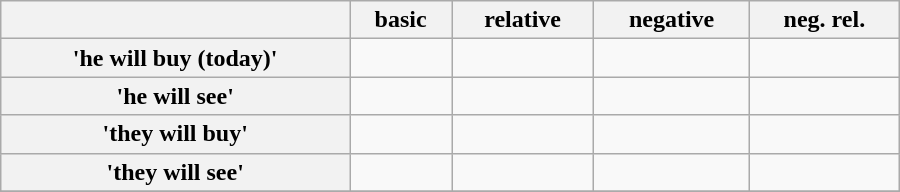<table class="wikitable" style="text-align: center; width: 600px;">
<tr>
<th></th>
<th>basic</th>
<th>relative</th>
<th>negative</th>
<th>neg. rel.</th>
</tr>
<tr>
<th>'he will buy (today)'</th>
<td></td>
<td></td>
<td></td>
<td></td>
</tr>
<tr>
<th>'he will see'</th>
<td></td>
<td></td>
<td></td>
<td></td>
</tr>
<tr>
<th>'they will buy'</th>
<td></td>
<td></td>
<td></td>
<td></td>
</tr>
<tr>
<th>'they will see'</th>
<td></td>
<td></td>
<td></td>
<td></td>
</tr>
<tr>
</tr>
</table>
